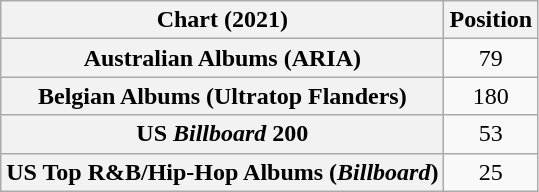<table class="wikitable sortable plainrowheaders" style="text-align:center">
<tr>
<th scope="col">Chart (2021)</th>
<th scope="col">Position</th>
</tr>
<tr>
<th scope="row">Australian Albums (ARIA)</th>
<td>79</td>
</tr>
<tr>
<th scope="row">Belgian Albums (Ultratop Flanders)</th>
<td>180</td>
</tr>
<tr>
<th scope="row">US <em>Billboard</em> 200</th>
<td>53</td>
</tr>
<tr>
<th scope="row">US Top R&B/Hip-Hop Albums (<em>Billboard</em>)</th>
<td>25</td>
</tr>
</table>
